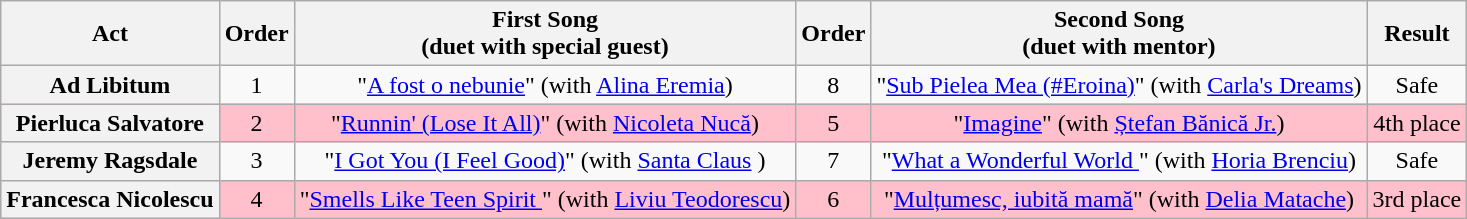<table class="wikitable plainrowheaders" style="text-align:center;">
<tr>
<th scope="col">Act</th>
<th scope="col">Order</th>
<th scope="col">First Song<br>(duet with special guest)</th>
<th scope="col">Order</th>
<th scope="col">Second Song<br>(duet with mentor)</th>
<th scope="col">Result</th>
</tr>
<tr>
<th scope="row">Ad Libitum</th>
<td>1</td>
<td>"<a href='#'>A fost o nebunie</a>" (with <a href='#'>Alina Eremia</a>)</td>
<td>8</td>
<td>"<a href='#'>Sub Pielea Mea (#Eroina)</a>" (with <a href='#'>Carla's Dreams</a>)</td>
<td>Safe</td>
</tr>
<tr bgcolor=pink>
<th scope="row">Pierluca Salvatore</th>
<td>2</td>
<td>"<a href='#'>Runnin' (Lose It All)</a>" (with <a href='#'>Nicoleta Nucă</a>)</td>
<td>5</td>
<td>"<a href='#'>Imagine</a>" (with <a href='#'>Ștefan Bănică Jr.</a>)</td>
<td>4th place</td>
</tr>
<tr>
<th scope="row">Jeremy Ragsdale</th>
<td>3</td>
<td>"<a href='#'>I Got You (I Feel Good)</a>"  (with <a href='#'>Santa Claus</a> )</td>
<td>7</td>
<td>"<a href='#'>What a Wonderful World </a>" (with <a href='#'>Horia Brenciu</a>)</td>
<td>Safe</td>
</tr>
<tr bgcolor=pink>
<th scope="row">Francesca Nicolescu</th>
<td>4</td>
<td>"<a href='#'>Smells Like Teen Spirit </a>" (with <a href='#'>Liviu Teodorescu</a>)</td>
<td>6</td>
<td>"<a href='#'>Mulțumesc, iubită mamă</a>" (with <a href='#'>Delia Matache</a>)</td>
<td>3rd place</td>
</tr>
</table>
